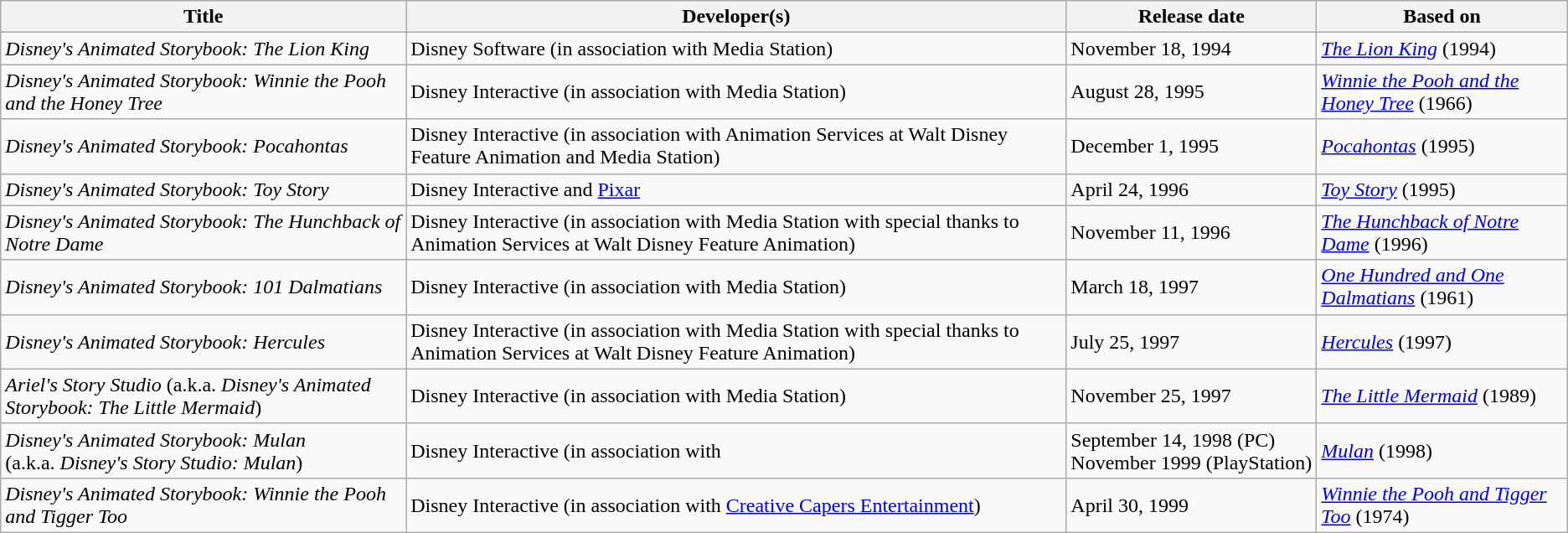<table class="wikitable sortable">
<tr>
<th>Title</th>
<th>Developer(s)</th>
<th>Release date</th>
<th>Based on</th>
</tr>
<tr>
<td><em>Disney's Animated Storybook: The Lion King</em></td>
<td>Disney Software (in association with Media Station)</td>
<td>November 18, 1994</td>
<td><em><a href='#'>The Lion King</a></em> (1994)</td>
</tr>
<tr>
<td><em>Disney's Animated Storybook: Winnie the Pooh and the Honey Tree</em></td>
<td>Disney Interactive (in association with Media Station)</td>
<td>August 28, 1995</td>
<td><em><a href='#'>Winnie the Pooh and the Honey Tree</a></em> (1966)</td>
</tr>
<tr>
<td><em>Disney's Animated Storybook: Pocahontas</em></td>
<td>Disney Interactive (in association with Animation Services at Walt Disney Feature Animation and Media Station)</td>
<td>December 1, 1995</td>
<td><em><a href='#'>Pocahontas</a></em> (1995)</td>
</tr>
<tr>
<td><em>Disney's Animated Storybook: Toy Story</em></td>
<td>Disney Interactive and <a href='#'>Pixar</a></td>
<td>April 24, 1996</td>
<td><em><a href='#'>Toy Story</a></em> (1995)</td>
</tr>
<tr>
<td><em>Disney's Animated Storybook: The Hunchback of Notre Dame</em></td>
<td>Disney Interactive (in association with Media Station with special thanks to Animation Services at Walt Disney Feature Animation)</td>
<td>November 11, 1996</td>
<td><em><a href='#'>The Hunchback of Notre Dame</a></em> (1996)</td>
</tr>
<tr>
<td><em>Disney's Animated Storybook: 101 Dalmatians</em></td>
<td>Disney Interactive (in association with Media Station)</td>
<td>March 18, 1997</td>
<td><em><a href='#'>One Hundred and One Dalmatians</a></em> (1961)</td>
</tr>
<tr>
<td><em>Disney's Animated Storybook: Hercules</em></td>
<td>Disney Interactive (in association with Media Station with special thanks to Animation Services at Walt Disney Feature Animation)</td>
<td>July 25, 1997</td>
<td><em><a href='#'>Hercules</a></em> (1997)</td>
</tr>
<tr>
<td><em>Ariel's Story Studio</em> (a.k.a. <em>Disney's Animated Storybook: The Little Mermaid</em>)</td>
<td>Disney Interactive (in association with Media Station)</td>
<td>November 25, 1997</td>
<td><em><a href='#'>The Little Mermaid</a></em> (1989)</td>
</tr>
<tr>
<td><em>Disney's Animated Storybook: Mulan</em><br>(a.k.a. <em>Disney's Story Studio: Mulan</em>)</td>
<td>Disney Interactive (in association with </td>
<td>September 14, 1998 (PC)<br>November 1999 (PlayStation)</td>
<td><em><a href='#'>Mulan</a></em> (1998)</td>
</tr>
<tr>
<td><em>Disney's Animated Storybook: Winnie the Pooh and Tigger Too</em></td>
<td>Disney Interactive (in association with <a href='#'>Creative Capers Entertainment</a>)</td>
<td>April 30, 1999</td>
<td><em><a href='#'>Winnie the Pooh and Tigger Too</a></em> (1974)</td>
</tr>
</table>
